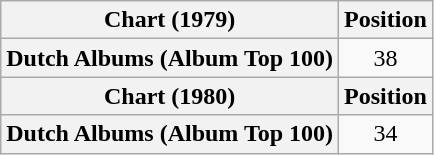<table class="wikitable plainrowheaders" style="text-align:center">
<tr>
<th scope="col">Chart (1979)</th>
<th scope="col">Position</th>
</tr>
<tr>
<th scope="row">Dutch Albums (Album Top 100)</th>
<td>38</td>
</tr>
<tr>
<th scope="col">Chart (1980)</th>
<th scope="col">Position</th>
</tr>
<tr>
<th scope="row">Dutch Albums (Album Top 100)</th>
<td>34</td>
</tr>
</table>
